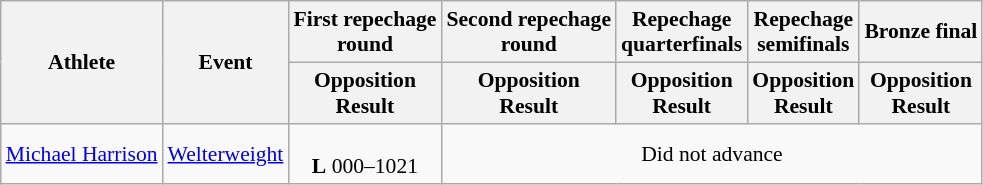<table class="wikitable" style="font-size:90%">
<tr>
<th rowspan="2">Athlete</th>
<th rowspan="2">Event</th>
<th>First repechage <br>round</th>
<th>Second repechage <br>round</th>
<th>Repechage <br>quarterfinals</th>
<th>Repechage <br>semifinals</th>
<th>Bronze final</th>
</tr>
<tr>
<th>Opposition<br>Result</th>
<th>Opposition<br>Result</th>
<th>Opposition<br>Result</th>
<th>Opposition<br>Result</th>
<th>Opposition<br>Result</th>
</tr>
<tr align=center>
<td align=left><a href='#'>Michael Harrison</a></td>
<td align=left><a href='#'>Welterweight</a></td>
<td><br><strong>L</strong> 000–1021</td>
<td colspan=4 align=center>Did not advance</td>
</tr>
</table>
